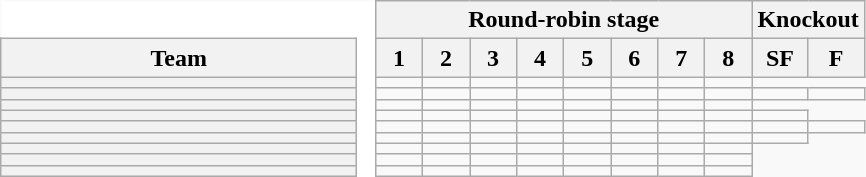<table class="wikitable" style="border:none">
<tr>
<td style="background:white; border:none"></td>
<td rowspan="11" style="width:5px; border:none; background:white;"></td>
<th colspan="8">Round-robin stage</th>
<th colspan="2">Knockout</th>
</tr>
<tr>
<th style="width:230px; vertical-align:center;">Team</th>
<th style="width:24px">1</th>
<th style="width:24px">2</th>
<th style="width:24px">3</th>
<th style="width:24px">4</th>
<th style="width:24px">5</th>
<th style="width:24px">6</th>
<th style="width:24px">7</th>
<th style="width:24px">8</th>
<th style="width:24px">SF</th>
<th style="width:24px">F</th>
</tr>
<tr>
<th style="text-align:left;"></th>
<td></td>
<td></td>
<td></td>
<td></td>
<td></td>
<td></td>
<td></td>
<td></td>
</tr>
<tr>
<th style="text-align:left;"></th>
<td></td>
<td></td>
<td></td>
<td></td>
<td></td>
<td></td>
<td></td>
<td></td>
<td></td>
<td></td>
</tr>
<tr>
<th style="text-align:left;"></th>
<td></td>
<td></td>
<td></td>
<td></td>
<td></td>
<td></td>
<td></td>
<td></td>
</tr>
<tr>
<th style="text-align:left;"></th>
<td></td>
<td></td>
<td></td>
<td></td>
<td></td>
<td></td>
<td></td>
<td></td>
<td></td>
</tr>
<tr>
<th style="text-align:left;"></th>
<td></td>
<td></td>
<td></td>
<td></td>
<td></td>
<td></td>
<td></td>
<td></td>
<td></td>
<td></td>
</tr>
<tr>
<th style="text-align:left;"></th>
<td></td>
<td></td>
<td></td>
<td></td>
<td></td>
<td></td>
<td></td>
<td></td>
<td></td>
</tr>
<tr>
<th style="text-align:left;"></th>
<td></td>
<td></td>
<td></td>
<td></td>
<td></td>
<td></td>
<td></td>
<td></td>
</tr>
<tr>
<th style="text-align:left;"></th>
<td></td>
<td></td>
<td></td>
<td></td>
<td></td>
<td></td>
<td></td>
<td></td>
</tr>
<tr>
<th style="text-align:left;"></th>
<td></td>
<td></td>
<td></td>
<td></td>
<td></td>
<td></td>
<td></td>
<td></td>
</tr>
</table>
